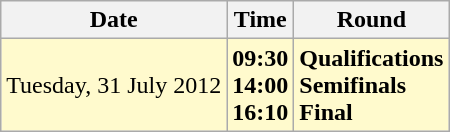<table class="wikitable">
<tr>
<th>Date</th>
<th>Time</th>
<th>Round</th>
</tr>
<tr>
<td style=background:lemonchiffon>Tuesday, 31 July 2012</td>
<td style=background:lemonchiffon><strong>09:30<br>14:00<br>16:10</strong></td>
<td style=background:lemonchiffon><strong>Qualifications<br>Semifinals<br>Final</strong></td>
</tr>
</table>
